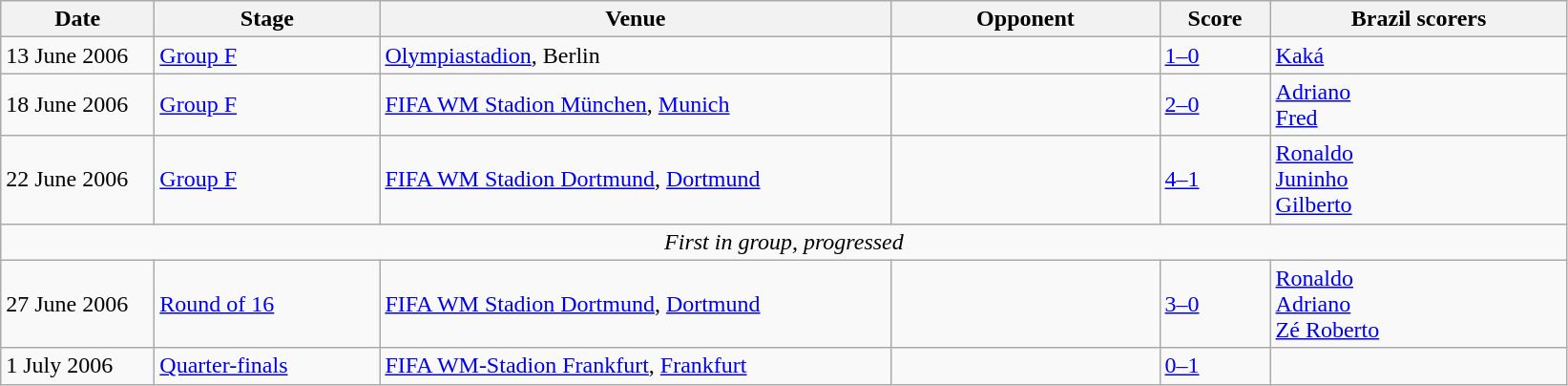<table class="wikitable">
<tr>
<th width=100px>Date</th>
<th width=150px>Stage</th>
<th width=350px>Venue</th>
<th width=180px>Opponent</th>
<th width=70px>Score</th>
<th width=200px>Brazil scorers</th>
</tr>
<tr>
<td>13 June 2006</td>
<td><a href='#'>Group F</a></td>
<td><a href='#'>Olympiastadion</a>, Berlin</td>
<td></td>
<td><a href='#'>1–0</a></td>
<td><a href='#'>Kaká</a> </td>
</tr>
<tr>
<td>18 June 2006</td>
<td><a href='#'>Group F</a></td>
<td><a href='#'>FIFA WM Stadion München</a>, <a href='#'>Munich</a></td>
<td></td>
<td><a href='#'>2–0</a></td>
<td><a href='#'>Adriano</a>  <br> <a href='#'>Fred</a> </td>
</tr>
<tr>
<td>22 June 2006</td>
<td><a href='#'>Group F</a></td>
<td><a href='#'>FIFA WM Stadion Dortmund</a>, <a href='#'>Dortmund</a></td>
<td></td>
<td><a href='#'>4–1</a></td>
<td><a href='#'>Ronaldo</a>  <br> <a href='#'>Juninho</a>  <br> <a href='#'>Gilberto</a> </td>
</tr>
<tr>
<td colspan="6" style="text-align:center;"><em>First in group, progressed</em></td>
</tr>
<tr>
<td>27 June 2006</td>
<td><a href='#'>Round of 16</a></td>
<td><a href='#'>FIFA WM Stadion Dortmund</a>, <a href='#'>Dortmund</a></td>
<td></td>
<td><a href='#'>3–0</a></td>
<td><a href='#'>Ronaldo</a>  <br> <a href='#'>Adriano</a>  <br> <a href='#'>Zé Roberto</a> </td>
</tr>
<tr>
<td>1 July 2006</td>
<td><a href='#'>Quarter-finals</a></td>
<td><a href='#'>FIFA WM-Stadion Frankfurt</a>, <a href='#'>Frankfurt</a></td>
<td></td>
<td><a href='#'>0–1</a></td>
<td></td>
</tr>
</table>
